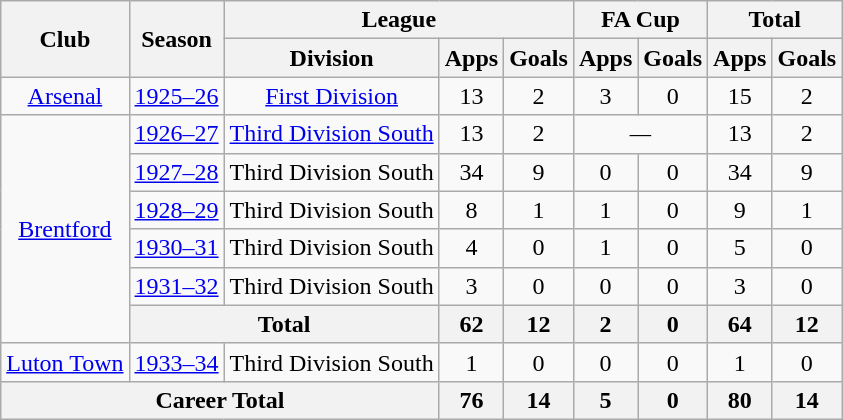<table class="wikitable" style="text-align: center;">
<tr>
<th rowspan="2">Club</th>
<th rowspan="2">Season</th>
<th colspan="3">League</th>
<th colspan="2">FA Cup</th>
<th colspan="2">Total</th>
</tr>
<tr>
<th>Division</th>
<th>Apps</th>
<th>Goals</th>
<th>Apps</th>
<th>Goals</th>
<th>Apps</th>
<th>Goals</th>
</tr>
<tr>
<td><a href='#'>Arsenal</a></td>
<td><a href='#'>1925–26</a></td>
<td><a href='#'>First Division</a></td>
<td>13</td>
<td>2</td>
<td>3</td>
<td>0</td>
<td>15</td>
<td>2</td>
</tr>
<tr>
<td rowspan="6"><a href='#'>Brentford</a></td>
<td><a href='#'>1926–27</a></td>
<td><a href='#'>Third Division South</a></td>
<td>13</td>
<td>2</td>
<td colspan="2"><em>—</em></td>
<td>13</td>
<td>2</td>
</tr>
<tr>
<td><a href='#'>1927–28</a></td>
<td>Third Division South</td>
<td>34</td>
<td>9</td>
<td>0</td>
<td>0</td>
<td>34</td>
<td>9</td>
</tr>
<tr>
<td><a href='#'>1928–29</a></td>
<td>Third Division South</td>
<td>8</td>
<td>1</td>
<td>1</td>
<td>0</td>
<td>9</td>
<td>1</td>
</tr>
<tr>
<td><a href='#'>1930–31</a></td>
<td>Third Division South</td>
<td>4</td>
<td>0</td>
<td>1</td>
<td>0</td>
<td>5</td>
<td>0</td>
</tr>
<tr>
<td><a href='#'>1931–32</a></td>
<td>Third Division South</td>
<td>3</td>
<td>0</td>
<td>0</td>
<td>0</td>
<td>3</td>
<td>0</td>
</tr>
<tr>
<th colspan="2">Total</th>
<th>62</th>
<th>12</th>
<th>2</th>
<th>0</th>
<th>64</th>
<th>12</th>
</tr>
<tr>
<td><a href='#'>Luton Town</a></td>
<td><a href='#'>1933–34</a></td>
<td>Third Division South</td>
<td>1</td>
<td>0</td>
<td>0</td>
<td>0</td>
<td>1</td>
<td>0</td>
</tr>
<tr>
<th colspan="3">Career Total</th>
<th>76</th>
<th>14</th>
<th>5</th>
<th>0</th>
<th>80</th>
<th>14</th>
</tr>
</table>
